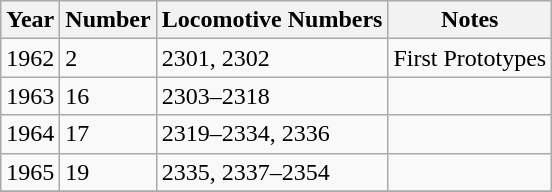<table class="wikitable">
<tr>
<th>Year</th>
<th>Number</th>
<th>Locomotive Numbers</th>
<th>Notes</th>
</tr>
<tr>
<td>1962</td>
<td>2</td>
<td>2301, 2302</td>
<td>First Prototypes</td>
</tr>
<tr>
<td>1963</td>
<td>16</td>
<td>2303–2318</td>
<td></td>
</tr>
<tr>
<td>1964</td>
<td>17</td>
<td>2319–2334, 2336</td>
<td></td>
</tr>
<tr>
<td>1965</td>
<td>19</td>
<td>2335, 2337–2354</td>
<td></td>
</tr>
<tr>
</tr>
</table>
